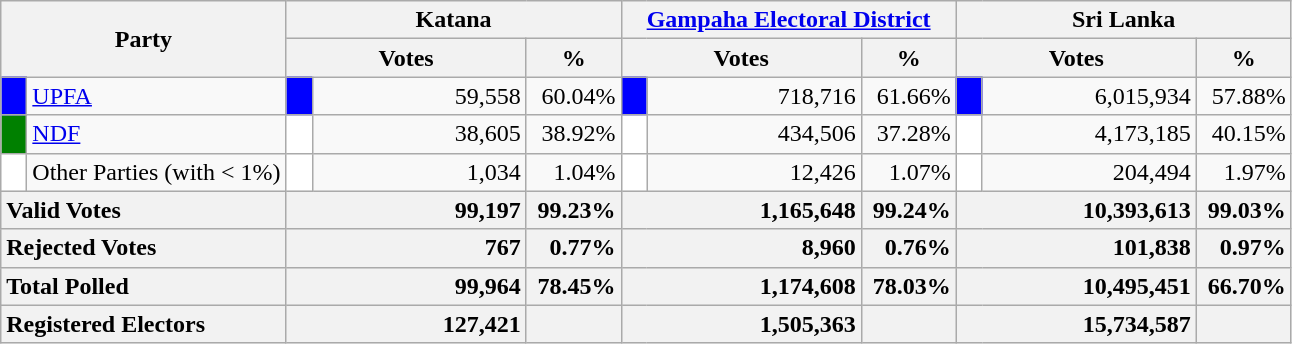<table class="wikitable">
<tr>
<th colspan="2" width="144px"rowspan="2">Party</th>
<th colspan="3" width="216px">Katana</th>
<th colspan="3" width="216px"><a href='#'>Gampaha Electoral District</a></th>
<th colspan="3" width="216px">Sri Lanka</th>
</tr>
<tr>
<th colspan="2" width="144px">Votes</th>
<th>%</th>
<th colspan="2" width="144px">Votes</th>
<th>%</th>
<th colspan="2" width="144px">Votes</th>
<th>%</th>
</tr>
<tr>
<td style="background-color:blue;" width="10px"></td>
<td style="text-align:left;"><a href='#'>UPFA</a></td>
<td style="background-color:blue;" width="10px"></td>
<td style="text-align:right;">59,558</td>
<td style="text-align:right;">60.04%</td>
<td style="background-color:blue;" width="10px"></td>
<td style="text-align:right;">718,716</td>
<td style="text-align:right;">61.66%</td>
<td style="background-color:blue;" width="10px"></td>
<td style="text-align:right;">6,015,934</td>
<td style="text-align:right;">57.88%</td>
</tr>
<tr>
<td style="background-color:green;" width="10px"></td>
<td style="text-align:left;"><a href='#'>NDF</a></td>
<td style="background-color:white;" width="10px"></td>
<td style="text-align:right;">38,605</td>
<td style="text-align:right;">38.92%</td>
<td style="background-color:white;" width="10px"></td>
<td style="text-align:right;">434,506</td>
<td style="text-align:right;">37.28%</td>
<td style="background-color:white;" width="10px"></td>
<td style="text-align:right;">4,173,185</td>
<td style="text-align:right;">40.15%</td>
</tr>
<tr>
<td style="background-color:white;" width="10px"></td>
<td style="text-align:left;">Other Parties (with < 1%)</td>
<td style="background-color:white;" width="10px"></td>
<td style="text-align:right;">1,034</td>
<td style="text-align:right;">1.04%</td>
<td style="background-color:white;" width="10px"></td>
<td style="text-align:right;">12,426</td>
<td style="text-align:right;">1.07%</td>
<td style="background-color:white;" width="10px"></td>
<td style="text-align:right;">204,494</td>
<td style="text-align:right;">1.97%</td>
</tr>
<tr>
<th colspan="2" width="144px"style="text-align:left;">Valid Votes</th>
<th style="text-align:right;"colspan="2" width="144px">99,197</th>
<th style="text-align:right;">99.23%</th>
<th style="text-align:right;"colspan="2" width="144px">1,165,648</th>
<th style="text-align:right;">99.24%</th>
<th style="text-align:right;"colspan="2" width="144px">10,393,613</th>
<th style="text-align:right;">99.03%</th>
</tr>
<tr>
<th colspan="2" width="144px"style="text-align:left;">Rejected Votes</th>
<th style="text-align:right;"colspan="2" width="144px">767</th>
<th style="text-align:right;">0.77%</th>
<th style="text-align:right;"colspan="2" width="144px">8,960</th>
<th style="text-align:right;">0.76%</th>
<th style="text-align:right;"colspan="2" width="144px">101,838</th>
<th style="text-align:right;">0.97%</th>
</tr>
<tr>
<th colspan="2" width="144px"style="text-align:left;">Total Polled</th>
<th style="text-align:right;"colspan="2" width="144px">99,964</th>
<th style="text-align:right;">78.45%</th>
<th style="text-align:right;"colspan="2" width="144px">1,174,608</th>
<th style="text-align:right;">78.03%</th>
<th style="text-align:right;"colspan="2" width="144px">10,495,451</th>
<th style="text-align:right;">66.70%</th>
</tr>
<tr>
<th colspan="2" width="144px"style="text-align:left;">Registered Electors</th>
<th style="text-align:right;"colspan="2" width="144px">127,421</th>
<th></th>
<th style="text-align:right;"colspan="2" width="144px">1,505,363</th>
<th></th>
<th style="text-align:right;"colspan="2" width="144px">15,734,587</th>
<th></th>
</tr>
</table>
